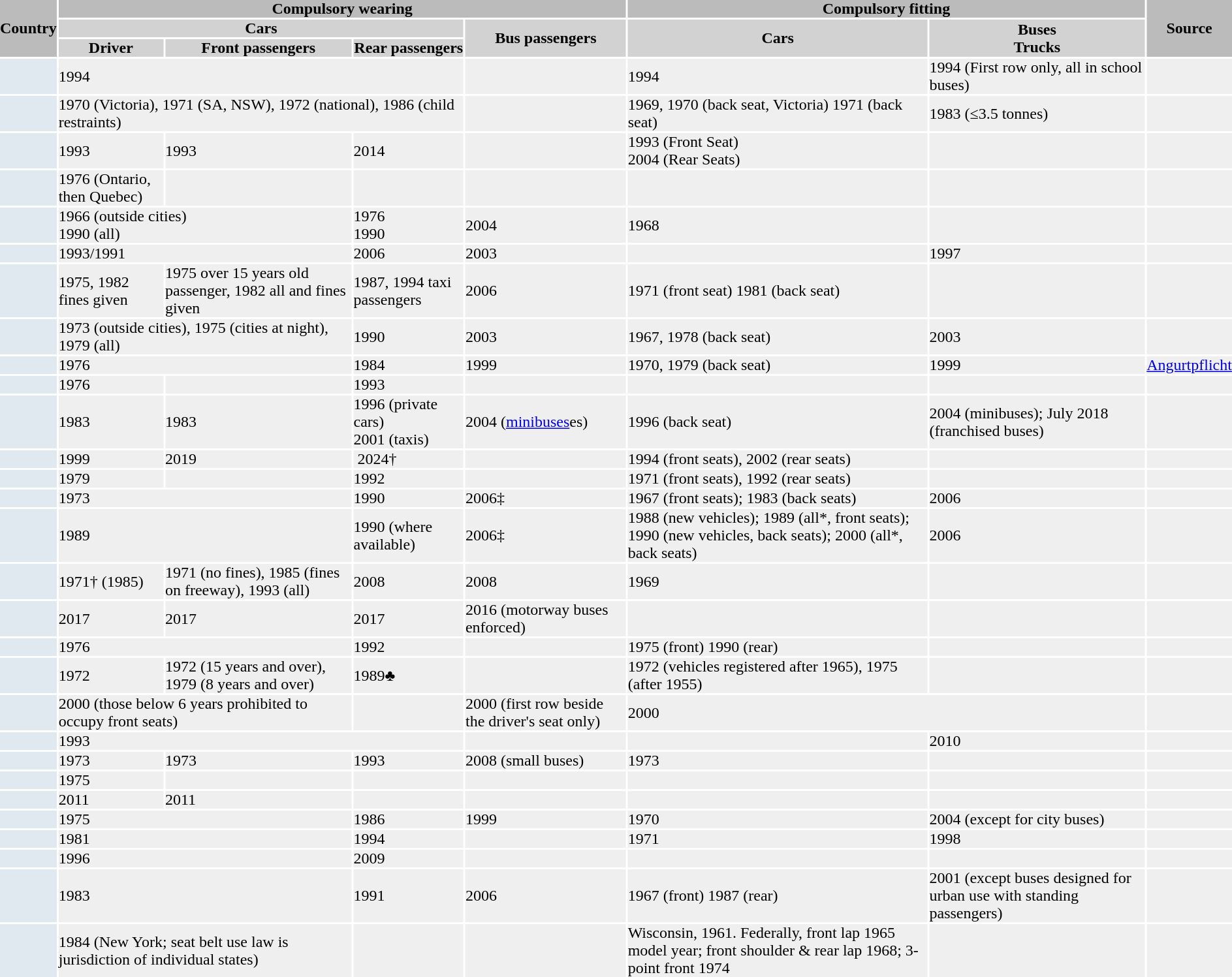<table border="0" cellpadding="0" cellspacing="2">
<tr style="background:#bbbbbb;">
<th rowspan="3">Country</th>
<th colspan="4">Compulsory wearing</th>
<th colspan="2">Compulsory fitting</th>
<th rowspan="3">Source</th>
</tr>
<tr style="background:#d2d2d2;">
<th colspan="3">Cars</th>
<th rowspan="2">Bus passengers</th>
<th rowspan="2">Cars</th>
<th rowspan="2">Buses<br>Trucks</th>
</tr>
<tr style="background:#d2d2d2;">
<th>Driver</th>
<th>Front passengers</th>
<th>Rear passengers</th>
</tr>
<tr style="background:#efefef;">
<td style="background:#e0e8f0;"></td>
<td colspan="3">1994</td>
<td></td>
<td>1994</td>
<td>1994 (First row only, all in school buses)</td>
<td></td>
</tr>
<tr style="background:#efefef;">
<td style="background:#e0e8f0;"></td>
<td colspan="3">1970 (Victoria), 1971 (SA, NSW), 1972 (national), 1986 (child restraints)</td>
<td> </td>
<td>1969, 1970 (back seat, Victoria) 1971 (back seat)</td>
<td>1983 (≤3.5 tonnes)</td>
<td></td>
</tr>
<tr style="background:#efefef;">
<td style="background:#e0e8f0;"></td>
<td>1993</td>
<td>1993</td>
<td>2014</td>
<td></td>
<td>1993 (Front Seat)<br>2004 (Rear Seats)</td>
<td></td>
<td></td>
<td></td>
</tr>
<tr style="background:#efefef;">
<td style="background:#e0e8f0;"></td>
<td>1976 (Ontario, then Quebec)</td>
<td> </td>
<td> </td>
<td> </td>
<td> </td>
<td> </td>
<td> </td>
</tr>
<tr style="background:#efefef;">
<td style="background:#e0e8f0;"></td>
<td colspan="2">1966 (outside cities)<br>1990 (all)</td>
<td>1976<br>1990</td>
<td>2004</td>
<td>1968</td>
<td> </td>
<td></td>
</tr>
<tr style="background:#efefef;">
<td style="background:#e0e8f0;"></td>
<td colspan="2">1993/1991</td>
<td>2006</td>
<td>2003</td>
<td> </td>
<td>1997</td>
<td></td>
</tr>
<tr style="background:#efefef;">
<td style="background:#e0e8f0;"></td>
<td>1975, 1982 fines given</td>
<td>1975 over 15 years old passenger, 1982 all and fines given</td>
<td>1987, 1994 taxi passengers</td>
<td>2006</td>
<td>1971 (front seat) 1981 (back seat)</td>
<td></td>
<td></td>
</tr>
<tr style="background:#efefef;">
<td style="background:#e0e8f0;"></td>
<td colspan="2">1973 (outside cities), 1975 (cities at night), 1979 (all)</td>
<td>1990</td>
<td>2003</td>
<td>1967, 1978 (back seat)</td>
<td>2003</td>
<td><br></td>
</tr>
<tr style="background:#efefef;">
<td style="background:#e0e8f0;"></td>
<td colspan="2">1976</td>
<td>1984</td>
<td>1999</td>
<td>1970, 1979 (back seat)</td>
<td>1999</td>
<td><a href='#'>Angurtpflicht</a></td>
</tr>
<tr style="background:#efefef;">
<td style="background:#e0e8f0;"></td>
<td>1976</td>
<td> </td>
<td>1993</td>
<td> </td>
<td> </td>
<td> </td>
<td></td>
</tr>
<tr style="background:#efefef;">
<td style="background:#e0e8f0;"></td>
<td>1983</td>
<td>1983</td>
<td>1996 (private cars)<br>2001 (taxis)</td>
<td>2004 (<a href='#'>minibuses</a>es)</td>
<td>1996 (back seat)</td>
<td>2004 (minibuses); July 2018 (franchised buses)</td>
<td><br></td>
</tr>
<tr style="background:#efefef;">
<td style="background:#e0e8f0;"></td>
<td>1999</td>
<td>2019</td>
<td> 2024†</td>
<td> </td>
<td>1994 (front seats), 2002 (rear seats)</td>
<td> </td>
<td> </td>
</tr>
<tr style="background:#efefef;">
<td style="background:#e0e8f0;"></td>
<td>1979</td>
<td> </td>
<td>1992</td>
<td> </td>
<td>1971 (front seats), 1992 (rear seats)</td>
<td> </td>
<td></td>
</tr>
<tr style="background:#efefef;">
<td style="background:#e0e8f0;"></td>
<td colspan="2">1973</td>
<td>1990</td>
<td>2006‡</td>
<td>1967 (front seats); 1983 (back seats)</td>
<td>2006</td>
<td></td>
</tr>
<tr style="background:#efefef;">
<td style="background:#e0e8f0;"></td>
<td colspan="2">1989</td>
<td>1990 (where available)</td>
<td>2006‡</td>
<td>1988 (new vehicles); 1989 (all*, front seats); 1990 (new vehicles, back seats); 2000 (all*, back seats)</td>
<td>2006</td>
<td></td>
</tr>
<tr style="background:#efefef;">
<td style="background:#e0e8f0;"></td>
<td>1971† (1985)</td>
<td>1971 (no fines), 1985 (fines on freeway), 1993 (all)</td>
<td>2008</td>
<td>2008</td>
<td>1969</td>
<td> </td>
<td></td>
</tr>
<tr style="background:#efefef;">
<td style="background:#e0e8f0;"></td>
<td>2017</td>
<td>2017</td>
<td>2017</td>
<td>2016 (motorway buses enforced)</td>
<td></td>
<td></td>
<td> </td>
</tr>
<tr style="background:#efefef;">
<td style="background:#e0e8f0;"></td>
<td colspan="2">1976</td>
<td>1992</td>
<td> </td>
<td>1975 (front) 1990 (rear)</td>
<td></td>
<td></td>
</tr>
<tr style="background:#efefef;">
<td style="background:#e0e8f0;"></td>
<td>1972</td>
<td>1972 (15 years and over), 1979 (8 years and over)</td>
<td>1989♣</td>
<td> </td>
<td>1972 (vehicles registered after 1965), 1975 (after 1955)</td>
<td> </td>
<td></td>
</tr>
<tr style="background:#efefef;">
<td style="background:#e0e8f0;"></td>
<td colspan="2">2000 (those below 6 years prohibited to occupy front seats)</td>
<td></td>
<td>2000 (first row beside the driver's seat only)</td>
<td colspan="2">2000</td>
<td></td>
</tr>
<tr style="background:#efefef;">
<td style="background:#e0e8f0;"></td>
<td colspan="3">1993</td>
<td> </td>
<td> </td>
<td>2010</td>
<td></td>
</tr>
<tr style="background:#efefef;">
<td style="background:#e0e8f0;"></td>
<td>1973</td>
<td>1973</td>
<td>1993</td>
<td>2008 (small buses)</td>
<td>1973</td>
<td> </td>
<td> </td>
</tr>
<tr style="background:#efefef;">
<td style="background:#e0e8f0;"></td>
<td>1975</td>
<td> </td>
<td> </td>
<td> </td>
<td> </td>
<td> </td>
<td> </td>
</tr>
<tr style="background:#efefef;">
<td style="background:#e0e8f0;"></td>
<td>2011</td>
<td>2011</td>
<td> </td>
<td> </td>
<td> </td>
<td> </td>
<td> </td>
</tr>
<tr style="background:#efefef;">
<td style="background:#e0e8f0;"></td>
<td colspan="2">1975</td>
<td>1986</td>
<td>1999</td>
<td>1970</td>
<td>2004 (except for city buses)</td>
<td></td>
</tr>
<tr style="background:#efefef;">
<td style="background:#e0e8f0;"></td>
<td colspan="2">1981</td>
<td>1994</td>
<td></td>
<td>1971</td>
<td>1998</td>
<td></td>
</tr>
<tr style="background:#efefef;">
<td style="background:#e0e8f0;"></td>
<td colspan="2">1996</td>
<td>2009</td>
<td> </td>
<td> </td>
<td> </td>
<td> </td>
</tr>
<tr style="background:#efefef;">
<td style="background:#e0e8f0;"></td>
<td colspan="2">1983</td>
<td>1991</td>
<td>2006</td>
<td>1967 (front) 1987 (rear)</td>
<td>2001 (except buses designed for urban use with standing passengers)</td>
<td></td>
</tr>
<tr style="background:#efefef;">
<td style="background:#e0e8f0;"></td>
<td colspan="2">1984 (New York; seat belt use law is jurisdiction of individual states)</td>
<td></td>
<td></td>
<td>Wisconsin, 1961. Federally, front lap 1965 model year; front shoulder & rear lap 1968; 3-point front 1974</td>
<td></td>
<td></td>
</tr>
</table>
